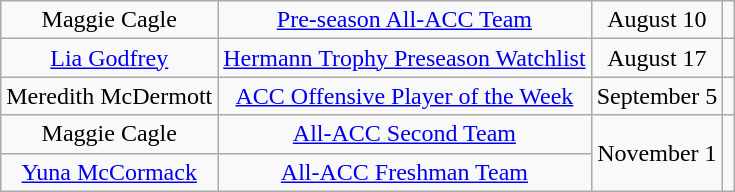<table class="wikitable sortable" style="text-align: center">
<tr>
<td>Maggie Cagle</td>
<td><a href='#'>Pre-season All-ACC Team</a></td>
<td>August 10</td>
<td></td>
</tr>
<tr>
<td><a href='#'>Lia Godfrey</a></td>
<td><a href='#'>Hermann Trophy Preseason Watchlist</a></td>
<td>August 17</td>
<td></td>
</tr>
<tr>
<td>Meredith McDermott</td>
<td><a href='#'>ACC Offensive Player of the Week</a></td>
<td>September 5</td>
<td></td>
</tr>
<tr>
<td>Maggie Cagle</td>
<td><a href='#'>All-ACC Second Team</a></td>
<td rowspan=2>November 1</td>
<td rowspan=2></td>
</tr>
<tr>
<td><a href='#'>Yuna McCormack</a></td>
<td><a href='#'>All-ACC Freshman Team</a></td>
</tr>
</table>
